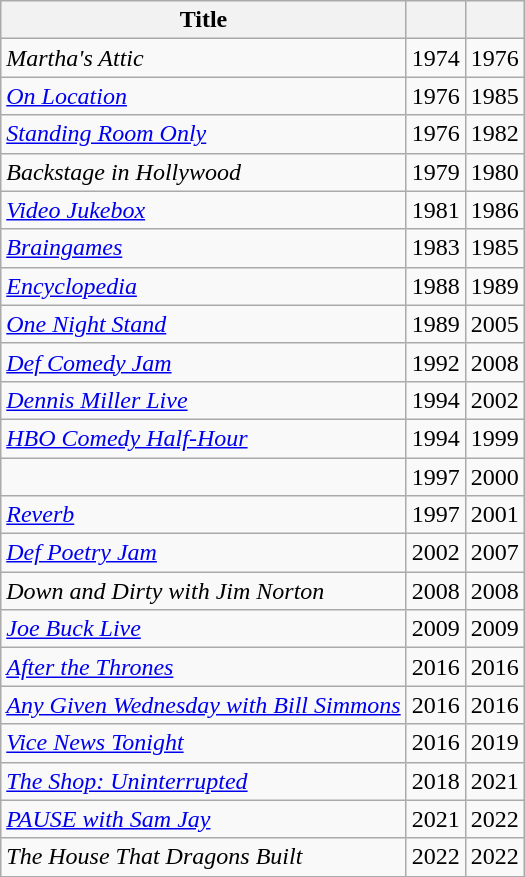<table class="wikitable sortable">
<tr>
<th>Title</th>
<th></th>
<th></th>
</tr>
<tr>
<td><em>Martha's Attic</em></td>
<td>1974</td>
<td>1976</td>
</tr>
<tr>
<td><em><a href='#'>On Location</a></em></td>
<td>1976</td>
<td>1985</td>
</tr>
<tr>
<td><em><a href='#'>Standing Room Only</a></em></td>
<td>1976</td>
<td>1982</td>
</tr>
<tr>
<td><em>Backstage in Hollywood</em></td>
<td>1979</td>
<td>1980</td>
</tr>
<tr>
<td><em><a href='#'>Video Jukebox</a></em></td>
<td>1981</td>
<td>1986</td>
</tr>
<tr>
<td><em><a href='#'>Braingames</a></em></td>
<td>1983</td>
<td>1985</td>
</tr>
<tr>
<td><em><a href='#'>Encyclopedia</a></em></td>
<td>1988</td>
<td>1989</td>
</tr>
<tr>
<td><em><a href='#'>One Night Stand</a></em></td>
<td>1989</td>
<td>2005</td>
</tr>
<tr>
<td><em><a href='#'>Def Comedy Jam</a></em></td>
<td>1992</td>
<td>2008</td>
</tr>
<tr>
<td><em><a href='#'>Dennis Miller Live</a></em></td>
<td>1994</td>
<td>2002</td>
</tr>
<tr>
<td><em><a href='#'>HBO Comedy Half-Hour</a></em></td>
<td>1994</td>
<td>1999</td>
</tr>
<tr>
<td><em></em></td>
<td>1997</td>
<td>2000</td>
</tr>
<tr>
<td><em><a href='#'>Reverb</a></em></td>
<td>1997</td>
<td>2001</td>
</tr>
<tr>
<td><em><a href='#'>Def Poetry Jam</a></em></td>
<td>2002</td>
<td>2007</td>
</tr>
<tr>
<td><em>Down and Dirty with Jim Norton</em></td>
<td>2008</td>
<td>2008</td>
</tr>
<tr>
<td><em><a href='#'>Joe Buck Live</a></em></td>
<td>2009</td>
<td>2009</td>
</tr>
<tr>
<td><em><a href='#'>After the Thrones</a></em></td>
<td>2016</td>
<td>2016</td>
</tr>
<tr>
<td><em><a href='#'>Any Given Wednesday with Bill Simmons</a></em></td>
<td>2016</td>
<td>2016</td>
</tr>
<tr>
<td><em><a href='#'>Vice News Tonight</a></em></td>
<td>2016</td>
<td>2019</td>
</tr>
<tr>
<td><em><a href='#'>The Shop: Uninterrupted</a></em></td>
<td>2018</td>
<td>2021</td>
</tr>
<tr>
<td><em><a href='#'>PAUSE with Sam Jay</a></em></td>
<td>2021</td>
<td>2022</td>
</tr>
<tr>
<td><em>The House That Dragons Built</em></td>
<td>2022</td>
<td>2022</td>
</tr>
</table>
